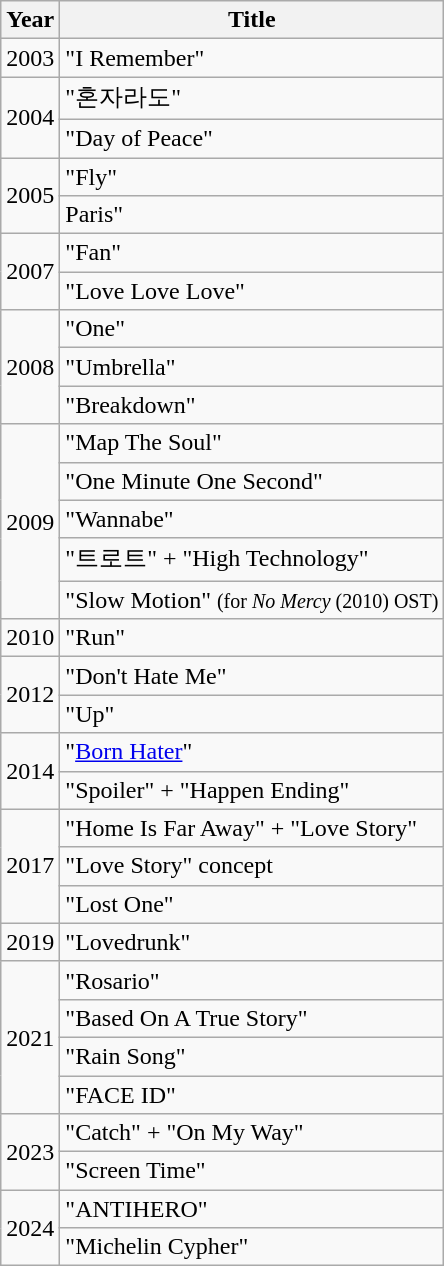<table class="wikitable">
<tr>
<th>Year</th>
<th>Title</th>
</tr>
<tr>
<td>2003</td>
<td>"I Remember"</td>
</tr>
<tr>
<td rowspan="2">2004</td>
<td>"혼자라도"</td>
</tr>
<tr>
<td>"Day of Peace"</td>
</tr>
<tr>
<td rowspan="2">2005</td>
<td>"Fly"</td>
</tr>
<tr>
<td>Paris"</td>
</tr>
<tr>
<td rowspan="2">2007</td>
<td>"Fan"</td>
</tr>
<tr>
<td>"Love Love Love"</td>
</tr>
<tr>
<td rowspan="3">2008</td>
<td>"One"</td>
</tr>
<tr>
<td>"Umbrella"</td>
</tr>
<tr>
<td>"Breakdown"</td>
</tr>
<tr>
<td rowspan="5">2009</td>
<td>"Map The Soul"</td>
</tr>
<tr>
<td>"One Minute One Second"</td>
</tr>
<tr>
<td>"Wannabe"</td>
</tr>
<tr>
<td>"트로트" + "High Technology"</td>
</tr>
<tr>
<td>"Slow Motion" <small>(for <em>No Mercy</em> (2010) OST)</small></td>
</tr>
<tr>
<td>2010</td>
<td>"Run"</td>
</tr>
<tr>
<td rowspan="2">2012</td>
<td>"Don't Hate Me"</td>
</tr>
<tr>
<td>"Up"</td>
</tr>
<tr>
<td rowspan="2">2014</td>
<td>"<a href='#'>Born Hater</a>"</td>
</tr>
<tr>
<td>"Spoiler" + "Happen Ending"</td>
</tr>
<tr>
<td rowspan="3">2017</td>
<td>"Home Is Far Away" + "Love Story"</td>
</tr>
<tr>
<td>"Love Story" concept</td>
</tr>
<tr>
<td>"Lost One"</td>
</tr>
<tr>
<td>2019</td>
<td>"Lovedrunk"</td>
</tr>
<tr>
<td rowspan="4">2021</td>
<td>"Rosario"</td>
</tr>
<tr>
<td>"Based On A True Story"</td>
</tr>
<tr>
<td>"Rain Song"</td>
</tr>
<tr>
<td>"FACE ID"</td>
</tr>
<tr>
<td rowspan="2">2023</td>
<td>"Catch" + "On My Way"</td>
</tr>
<tr>
<td>"Screen Time"</td>
</tr>
<tr>
<td rowspan="2">2024</td>
<td>"ANTIHERO"</td>
</tr>
<tr>
<td>"Michelin Cypher"</td>
</tr>
</table>
